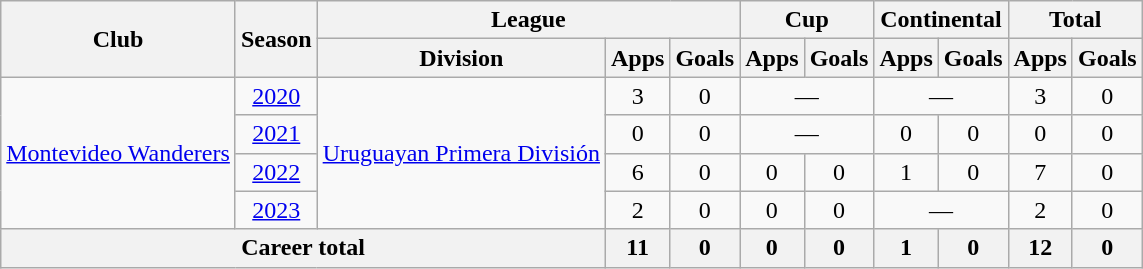<table class="wikitable" Style="text-align: center">
<tr>
<th rowspan="2">Club</th>
<th rowspan="2">Season</th>
<th colspan="3">League</th>
<th colspan="2">Cup</th>
<th colspan="2">Continental</th>
<th colspan="2">Total</th>
</tr>
<tr>
<th>Division</th>
<th>Apps</th>
<th>Goals</th>
<th>Apps</th>
<th>Goals</th>
<th>Apps</th>
<th>Goals</th>
<th>Apps</th>
<th>Goals</th>
</tr>
<tr>
<td rowspan="4"><a href='#'>Montevideo Wanderers</a></td>
<td><a href='#'>2020</a></td>
<td rowspan="4"><a href='#'>Uruguayan Primera División</a></td>
<td>3</td>
<td>0</td>
<td colspan="2">—</td>
<td colspan="2">—</td>
<td>3</td>
<td>0</td>
</tr>
<tr>
<td><a href='#'>2021</a></td>
<td>0</td>
<td>0</td>
<td colspan="2">—</td>
<td>0</td>
<td>0</td>
<td>0</td>
<td>0</td>
</tr>
<tr>
<td><a href='#'>2022</a></td>
<td>6</td>
<td>0</td>
<td>0</td>
<td>0</td>
<td>1</td>
<td>0</td>
<td>7</td>
<td>0</td>
</tr>
<tr>
<td><a href='#'>2023</a></td>
<td>2</td>
<td>0</td>
<td>0</td>
<td>0</td>
<td colspan="2">—</td>
<td>2</td>
<td>0</td>
</tr>
<tr>
<th colspan="3">Career total</th>
<th>11</th>
<th>0</th>
<th>0</th>
<th>0</th>
<th>1</th>
<th>0</th>
<th>12</th>
<th>0</th>
</tr>
</table>
